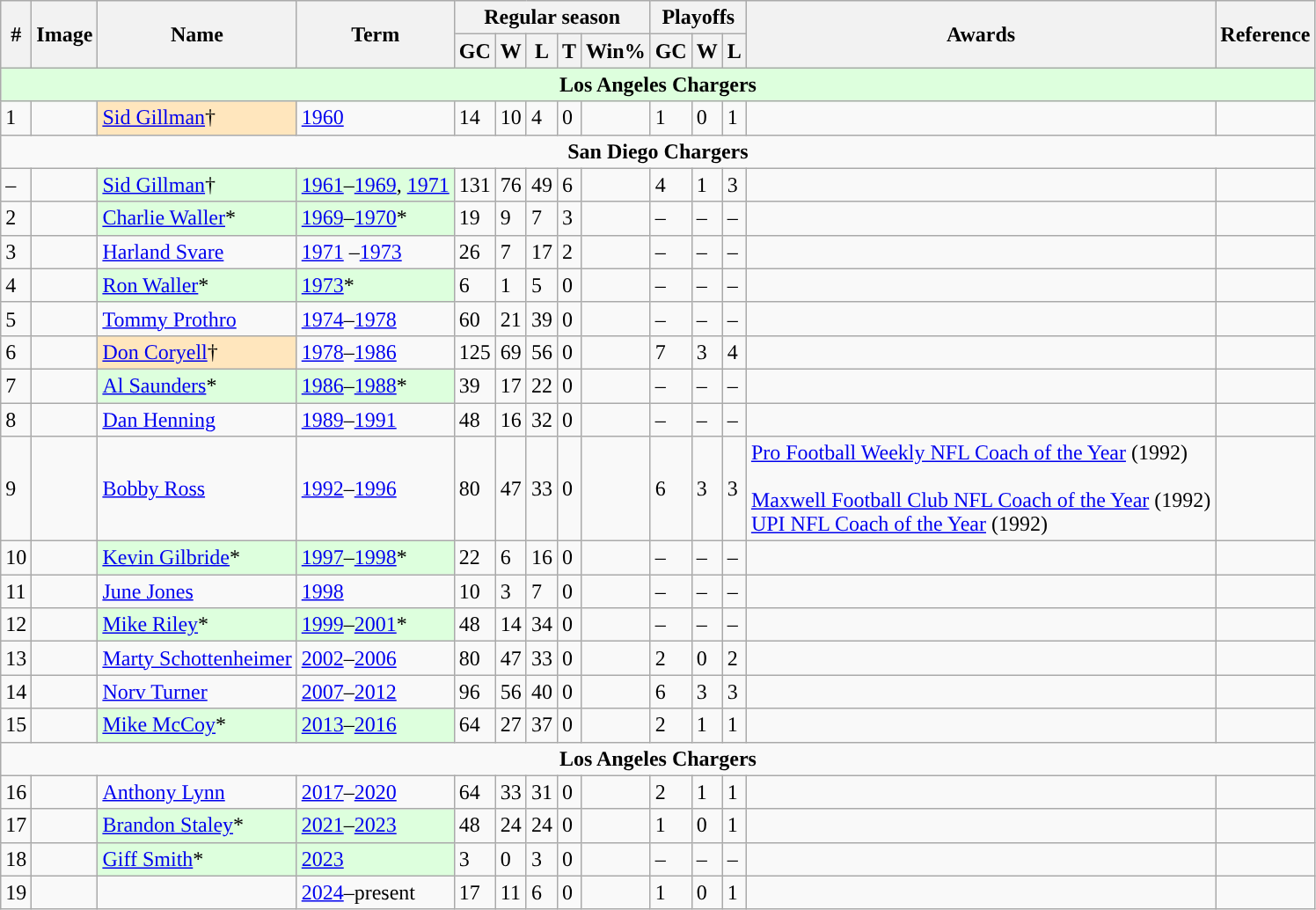<table class="wikitable">
<tr>
<th rowspan="2">#</th>
<th rowspan="2">Image</th>
<th rowspan="2">Name</th>
<th rowspan="2">Term</th>
<th colspan="5">Regular season</th>
<th colspan="3">Playoffs</th>
<th rowspan="2">Awards</th>
<th rowspan="2">Reference</th>
</tr>
<tr>
<th>GC</th>
<th>W</th>
<th>L</th>
<th>T</th>
<th>Win%</th>
<th>GC</th>
<th>W</th>
<th>L</th>
</tr>
<tr bgcolor="#ddffdd">
<td align="center" colspan="18"><strong>Los Angeles Chargers</strong></td>
</tr>
<tr>
<td>1</td>
<td></td>
<td bgcolor="#FFE6BD"><a href='#'>Sid Gillman</a>†</td>
<td><a href='#'>1960</a></td>
<td>14</td>
<td>10</td>
<td>4</td>
<td>0</td>
<td></td>
<td>1</td>
<td>0</td>
<td>1</td>
<td></td>
<td align=center></td>
</tr>
<tr>
<td align="center" colspan="19"><strong>San Diego Chargers</strong></td>
</tr>
<tr>
<td>–</td>
<td></td>
<td style="background-color:#ddffdd"><a href='#'>Sid Gillman</a>†</td>
<td style="background-color:#ddffdd"><a href='#'>1961</a>–<a href='#'>1969</a>, <a href='#'>1971</a></td>
<td>131</td>
<td>76</td>
<td>49</td>
<td>6</td>
<td></td>
<td>4</td>
<td>1</td>
<td>3</td>
<td></td>
<td align=center></td>
</tr>
<tr>
<td>2</td>
<td></td>
<td style="background-color:#ddffdd"><a href='#'>Charlie Waller</a>*</td>
<td style="background-color:#ddffdd"><a href='#'>1969</a>–<a href='#'>1970</a>*</td>
<td>19</td>
<td>9</td>
<td>7</td>
<td>3</td>
<td></td>
<td>–</td>
<td>–</td>
<td>–</td>
<td></td>
<td align=center></td>
</tr>
<tr>
<td>3</td>
<td></td>
<td><a href='#'>Harland Svare</a></td>
<td><a href='#'>1971</a> –<a href='#'>1973</a></td>
<td>26</td>
<td>7</td>
<td>17</td>
<td>2</td>
<td></td>
<td>–</td>
<td>–</td>
<td>–</td>
<td></td>
<td align=center></td>
</tr>
<tr>
<td>4</td>
<td></td>
<td style="background-color:#ddffdd"><a href='#'>Ron Waller</a>*</td>
<td style="background-color:#ddffdd"><a href='#'>1973</a>*</td>
<td>6</td>
<td>1</td>
<td>5</td>
<td>0</td>
<td></td>
<td>–</td>
<td>–</td>
<td>–</td>
<td></td>
<td align=center></td>
</tr>
<tr>
<td>5</td>
<td></td>
<td><a href='#'>Tommy Prothro</a></td>
<td><a href='#'>1974</a>–<a href='#'>1978</a></td>
<td>60</td>
<td>21</td>
<td>39</td>
<td>0</td>
<td></td>
<td>–</td>
<td>–</td>
<td>–</td>
<td></td>
<td align=center></td>
</tr>
<tr>
<td>6</td>
<td></td>
<td bgcolor="#FFE6BD"><a href='#'>Don Coryell</a>†</td>
<td><a href='#'>1978</a>–<a href='#'>1986</a></td>
<td>125</td>
<td>69</td>
<td>56</td>
<td>0</td>
<td></td>
<td>7</td>
<td>3</td>
<td>4</td>
<td></td>
<td align=center></td>
</tr>
<tr>
<td>7</td>
<td></td>
<td style="background-color:#ddffdd"><a href='#'>Al Saunders</a>*</td>
<td style="background-color:#ddffdd"><a href='#'>1986</a>–<a href='#'>1988</a>*</td>
<td>39</td>
<td>17</td>
<td>22</td>
<td>0</td>
<td></td>
<td>–</td>
<td>–</td>
<td>–</td>
<td></td>
<td align=center></td>
</tr>
<tr>
<td>8</td>
<td></td>
<td><a href='#'>Dan Henning</a></td>
<td><a href='#'>1989</a>–<a href='#'>1991</a></td>
<td>48</td>
<td>16</td>
<td>32</td>
<td>0</td>
<td></td>
<td>–</td>
<td>–</td>
<td>–</td>
<td></td>
<td align=center></td>
</tr>
<tr>
<td>9</td>
<td></td>
<td><a href='#'>Bobby Ross</a></td>
<td><a href='#'>1992</a>–<a href='#'>1996</a></td>
<td>80</td>
<td>47</td>
<td>33</td>
<td>0</td>
<td></td>
<td>6</td>
<td>3</td>
<td>3</td>
<td><a href='#'>Pro Football Weekly NFL Coach of the Year</a> (1992)<br><br><a href='#'>Maxwell Football Club NFL Coach of the Year</a> (1992)<br>
<a href='#'>UPI NFL Coach of the Year</a> (1992)</td>
<td align=center></td>
</tr>
<tr>
<td>10</td>
<td></td>
<td style="background-color:#ddffdd"><a href='#'>Kevin Gilbride</a>*</td>
<td style="background-color:#ddffdd"><a href='#'>1997</a>–<a href='#'>1998</a>*</td>
<td>22</td>
<td>6</td>
<td>16</td>
<td>0</td>
<td></td>
<td>–</td>
<td>–</td>
<td>–</td>
<td></td>
<td align=center></td>
</tr>
<tr>
<td>11</td>
<td></td>
<td><a href='#'>June Jones</a></td>
<td><a href='#'>1998</a></td>
<td>10</td>
<td>3</td>
<td>7</td>
<td>0</td>
<td></td>
<td>–</td>
<td>–</td>
<td>–</td>
<td></td>
<td align=center></td>
</tr>
<tr>
<td>12</td>
<td></td>
<td style="background-color:#ddffdd"><a href='#'>Mike Riley</a>*</td>
<td style="background-color:#ddffdd"><a href='#'>1999</a>–<a href='#'>2001</a>*</td>
<td>48</td>
<td>14</td>
<td>34</td>
<td>0</td>
<td></td>
<td>–</td>
<td>–</td>
<td>–</td>
<td></td>
<td align=center></td>
</tr>
<tr>
<td>13</td>
<td></td>
<td><a href='#'>Marty Schottenheimer</a></td>
<td><a href='#'>2002</a>–<a href='#'>2006</a></td>
<td>80</td>
<td>47</td>
<td>33</td>
<td>0</td>
<td></td>
<td>2</td>
<td>0</td>
<td>2</td>
<td></td>
<td align=center></td>
</tr>
<tr>
<td>14</td>
<td></td>
<td><a href='#'>Norv Turner</a></td>
<td><a href='#'>2007</a>–<a href='#'>2012</a></td>
<td>96</td>
<td>56</td>
<td>40</td>
<td>0</td>
<td></td>
<td>6</td>
<td>3</td>
<td>3</td>
<td></td>
<td align=center></td>
</tr>
<tr>
<td>15</td>
<td></td>
<td style="background-color:#ddffdd"><a href='#'>Mike McCoy</a>*</td>
<td style="background-color:#ddffdd"><a href='#'>2013</a>–<a href='#'>2016</a></td>
<td>64</td>
<td>27</td>
<td>37</td>
<td>0</td>
<td></td>
<td>2</td>
<td>1</td>
<td>1</td>
<td></td>
<td align=center></td>
</tr>
<tr>
<td align="center" colspan="19"><strong>Los Angeles Chargers</strong></td>
</tr>
<tr>
<td>16</td>
<td></td>
<td><a href='#'>Anthony Lynn</a></td>
<td><a href='#'>2017</a>–<a href='#'>2020</a></td>
<td>64</td>
<td>33</td>
<td>31</td>
<td>0</td>
<td></td>
<td>2</td>
<td>1</td>
<td>1</td>
<td></td>
<td align=center></td>
</tr>
<tr>
<td>17</td>
<td></td>
<td style="background-color:#ddffdd"><a href='#'>Brandon Staley</a>*</td>
<td style="background-color:#ddffdd"><a href='#'>2021</a>–<a href='#'>2023</a></td>
<td>48</td>
<td>24</td>
<td>24</td>
<td>0</td>
<td></td>
<td>1</td>
<td>0</td>
<td>1</td>
<td></td>
<td align=center></td>
</tr>
<tr>
<td>18</td>
<td></td>
<td style="background-color:#ddffdd"><a href='#'>Giff Smith</a>*</td>
<td style="background-color:#ddffdd"><a href='#'>2023</a></td>
<td>3</td>
<td>0</td>
<td>3</td>
<td>0</td>
<td></td>
<td>–</td>
<td>–</td>
<td>–</td>
<td></td>
<td align=center></td>
</tr>
<tr>
<td>19</td>
<td></td>
<td align="left"></td>
<td><a href='#'>2024</a>–present</td>
<td>17</td>
<td>11</td>
<td>6</td>
<td>0</td>
<td></td>
<td>1</td>
<td>0</td>
<td>1</td>
<td></td>
<td align=center></td>
</tr>
</table>
